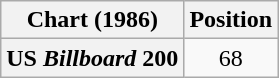<table class="wikitable plainrowheaders">
<tr>
<th>Chart (1986)</th>
<th>Position</th>
</tr>
<tr>
<th scope="row">US <em>Billboard</em> 200</th>
<td align="center">68</td>
</tr>
</table>
